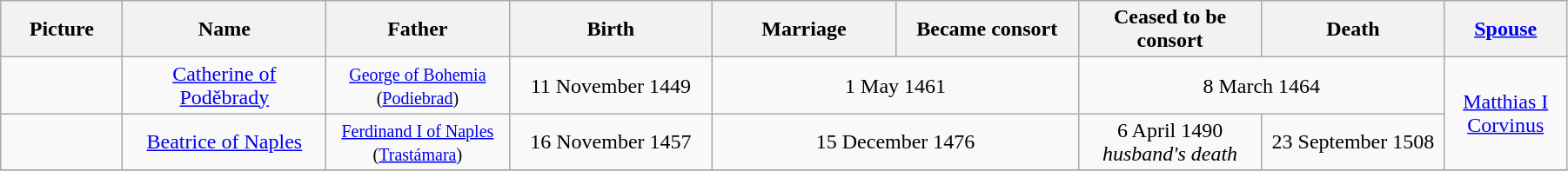<table width=95% class="wikitable">
<tr>
<th width = "6%">Picture</th>
<th width = "10%">Name</th>
<th width = "9%">Father</th>
<th width = "10%">Birth</th>
<th width = "9%">Marriage</th>
<th width = "9%">Became consort</th>
<th width = "9%">Ceased to be consort</th>
<th width = "9%">Death</th>
<th width = "6%"><a href='#'>Spouse</a></th>
</tr>
<tr>
<td style="text-align:center"></td>
<td style="text-align:center"><a href='#'>Catherine of Poděbrady</a></td>
<td style="text-align:center"><small><a href='#'>George of Bohemia</a><br>(<a href='#'>Podiebrad</a>)</small></td>
<td style="text-align:center">11 November 1449</td>
<td style="text-align:center" colspan="2">1 May 1461</td>
<td style="text-align:center" colspan="2">8 March 1464</td>
<td style="text-align:center" rowspan="2"><a href='#'>Matthias I Corvinus</a></td>
</tr>
<tr>
<td style="text-align:center"></td>
<td style="text-align:center"><a href='#'>Beatrice of Naples</a></td>
<td style="text-align:center"><small><a href='#'>Ferdinand I of Naples</a><br>(<a href='#'>Trastámara</a>)</small></td>
<td style="text-align:center">16 November 1457</td>
<td style="text-align:center" colspan="2">15 December 1476</td>
<td style="text-align:center">6 April 1490<br><em>husband's death</em></td>
<td style="text-align:center">23 September 1508</td>
</tr>
<tr>
</tr>
</table>
